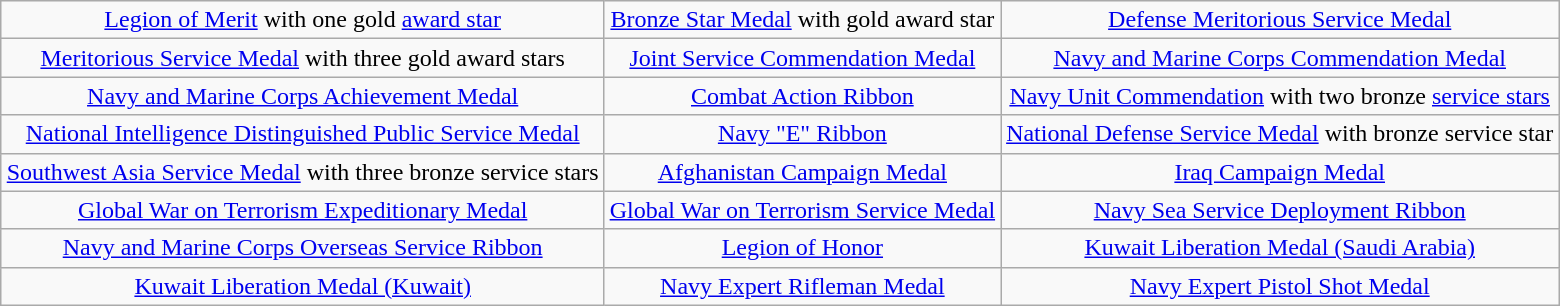<table class="wikitable" style="margin-left: auto; margin-right: auto; text-align: center; margin-bottom: -1px;">
<tr>
<td><a href='#'>Legion of Merit</a> with one gold <a href='#'>award star</a></td>
<td><a href='#'>Bronze Star Medal</a> with gold award star</td>
<td><a href='#'>Defense Meritorious Service Medal</a></td>
</tr>
<tr>
<td><a href='#'>Meritorious Service Medal</a> with three gold award stars</td>
<td><a href='#'>Joint Service Commendation Medal</a></td>
<td><a href='#'>Navy and Marine Corps Commendation Medal</a></td>
</tr>
<tr>
<td><a href='#'>Navy and Marine Corps Achievement Medal</a></td>
<td><a href='#'>Combat Action Ribbon</a></td>
<td><a href='#'>Navy Unit Commendation</a> with two bronze <a href='#'>service stars</a></td>
</tr>
<tr>
<td><a href='#'>National Intelligence Distinguished Public Service Medal</a></td>
<td><a href='#'>Navy "E" Ribbon</a></td>
<td><a href='#'>National Defense Service Medal</a> with bronze service star</td>
</tr>
<tr>
<td><a href='#'>Southwest Asia Service Medal</a> with three bronze service stars</td>
<td><a href='#'>Afghanistan Campaign Medal</a></td>
<td><a href='#'>Iraq Campaign Medal</a></td>
</tr>
<tr>
<td><a href='#'>Global War on Terrorism Expeditionary Medal</a></td>
<td><a href='#'>Global War on Terrorism Service Medal</a></td>
<td><a href='#'>Navy Sea Service Deployment Ribbon</a></td>
</tr>
<tr>
<td><a href='#'>Navy and Marine Corps Overseas Service Ribbon</a></td>
<td><a href='#'>Legion of Honor</a></td>
<td><a href='#'>Kuwait Liberation Medal (Saudi Arabia)</a></td>
</tr>
<tr>
<td><a href='#'>Kuwait Liberation Medal (Kuwait)</a></td>
<td><a href='#'>Navy Expert Rifleman Medal</a></td>
<td><a href='#'>Navy Expert Pistol Shot Medal</a></td>
</tr>
</table>
